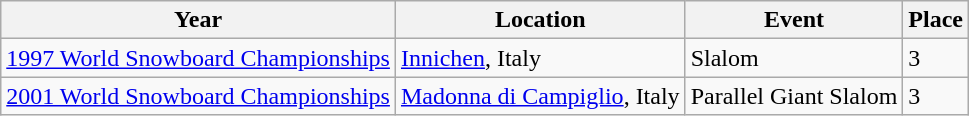<table class="wikitable">
<tr>
<th>Year</th>
<th>Location</th>
<th>Event</th>
<th>Place</th>
</tr>
<tr>
<td><a href='#'>1997 World Snowboard Championships</a></td>
<td><a href='#'>Innichen</a>, Italy</td>
<td>Slalom</td>
<td>3</td>
</tr>
<tr>
<td><a href='#'>2001 World Snowboard Championships</a></td>
<td><a href='#'>Madonna di Campiglio</a>, Italy</td>
<td>Parallel Giant Slalom</td>
<td>3</td>
</tr>
</table>
